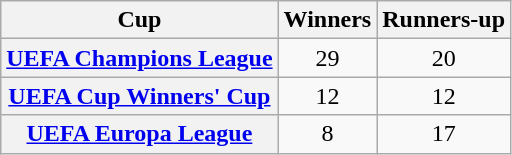<table class="wikitable plainrowheaders sortable">
<tr>
<th scope=col>Cup</th>
<th scope=col>Winners</th>
<th scope=col>Runners-up</th>
</tr>
<tr>
<th scope=row><a href='#'>UEFA Champions League</a></th>
<td align=center>29</td>
<td align=center>20</td>
</tr>
<tr>
<th scope=row><a href='#'>UEFA Cup Winners' Cup</a></th>
<td align=center>12</td>
<td align=center>12</td>
</tr>
<tr>
<th scope=row><a href='#'>UEFA Europa League</a></th>
<td align=center>8</td>
<td align=center>17</td>
</tr>
</table>
